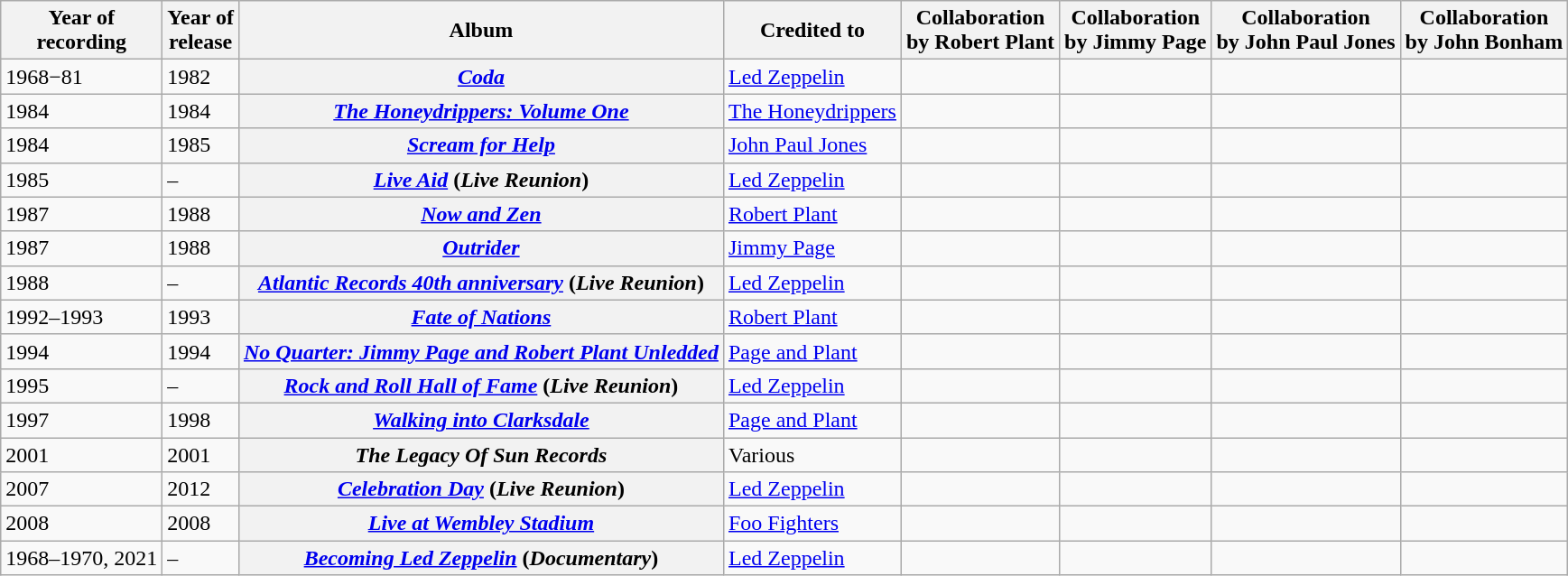<table class="wikitable sortable plainrowheaders sticky-header sort-under" border="1">
<tr>
<th scope="col">Year of<br>recording</th>
<th scope="col">Year of<br>release</th>
<th scope="col">Album</th>
<th scope="col">Credited to</th>
<th scope="col">Collaboration<br>by Robert Plant</th>
<th scope="col">Collaboration<br>by Jimmy Page</th>
<th scope="col">Collaboration<br>by John Paul Jones</th>
<th scope="col">Collaboration<br>by John Bonham</th>
</tr>
<tr>
<td>1968−81</td>
<td>1982</td>
<th scope="row"><em><a href='#'>Coda</a></em></th>
<td><a href='#'>Led Zeppelin</a></td>
<td> </td>
<td> </td>
<td> </td>
<td> </td>
</tr>
<tr>
<td>1984</td>
<td>1984</td>
<th scope="row"><em><a href='#'>The Honeydrippers: Volume One</a></em></th>
<td><a href='#'>The Honeydrippers</a></td>
<td> </td>
<td> </td>
<td></td>
<td></td>
</tr>
<tr>
<td>1984</td>
<td>1985</td>
<th scope="row"><em><a href='#'>Scream for Help</a></em></th>
<td><a href='#'>John Paul Jones</a></td>
<td></td>
<td> </td>
<td> </td>
<td></td>
</tr>
<tr>
<td>1985</td>
<td>–</td>
<th scope="row"><em><a href='#'>Live Aid</a></em> (<em>Live Reunion</em>)</th>
<td><a href='#'>Led Zeppelin</a></td>
<td> </td>
<td> </td>
<td> </td>
<td></td>
</tr>
<tr>
<td>1987</td>
<td>1988</td>
<th scope="row"><em><a href='#'>Now and Zen</a></em></th>
<td><a href='#'>Robert Plant</a></td>
<td> </td>
<td> </td>
<td></td>
<td></td>
</tr>
<tr>
<td>1987</td>
<td>1988</td>
<th scope="row"><em><a href='#'>Outrider</a></em></th>
<td><a href='#'>Jimmy Page</a></td>
<td> </td>
<td> </td>
<td></td>
<td></td>
</tr>
<tr>
<td>1988</td>
<td>–</td>
<th scope="row"><em><a href='#'>Atlantic Records 40th anniversary</a></em> (<em>Live Reunion</em>)</th>
<td><a href='#'>Led Zeppelin</a></td>
<td> </td>
<td> </td>
<td> </td>
<td></td>
</tr>
<tr>
<td>1992–1993</td>
<td>1993</td>
<th scope="row"><em><a href='#'>Fate of Nations</a></em></th>
<td><a href='#'>Robert Plant</a></td>
<td> </td>
<td> </td>
<td></td>
<td></td>
</tr>
<tr>
<td>1994</td>
<td>1994</td>
<th scope="row"><em><a href='#'>No Quarter: Jimmy Page and Robert Plant Unledded</a></em></th>
<td><a href='#'>Page and Plant</a></td>
<td> </td>
<td> </td>
<td></td>
<td></td>
</tr>
<tr>
<td>1995</td>
<td>–</td>
<th scope="row"><em><a href='#'>Rock and Roll Hall of Fame</a></em> (<em>Live Reunion</em>)</th>
<td><a href='#'>Led Zeppelin</a></td>
<td> </td>
<td> </td>
<td> </td>
<td></td>
</tr>
<tr>
<td>1997</td>
<td>1998</td>
<th scope="row"><em><a href='#'>Walking into Clarksdale</a></em></th>
<td><a href='#'>Page and Plant</a></td>
<td> </td>
<td> </td>
<td></td>
<td></td>
</tr>
<tr>
<td>2001</td>
<td>2001</td>
<th scope="row"><em>The Legacy Of Sun Records</em></th>
<td>Various</td>
<td> </td>
<td> </td>
<td></td>
<td></td>
</tr>
<tr>
<td>2007</td>
<td>2012</td>
<th scope="row"><em><a href='#'>Celebration Day</a></em> (<em>Live Reunion</em>)</th>
<td><a href='#'>Led Zeppelin</a></td>
<td> </td>
<td> </td>
<td> </td>
<td></td>
</tr>
<tr>
<td>2008</td>
<td>2008</td>
<th scope="row"><em><a href='#'>Live at Wembley Stadium</a></em></th>
<td><a href='#'>Foo Fighters</a></td>
<td></td>
<td> </td>
<td> </td>
<td></td>
</tr>
<tr>
<td>1968–1970, 2021</td>
<td>–</td>
<th scope="row"><em><a href='#'>Becoming Led Zeppelin</a></em> (<em>Documentary</em>)</th>
<td><a href='#'>Led Zeppelin</a></td>
<td> </td>
<td> </td>
<td> </td>
<td> </td>
</tr>
</table>
